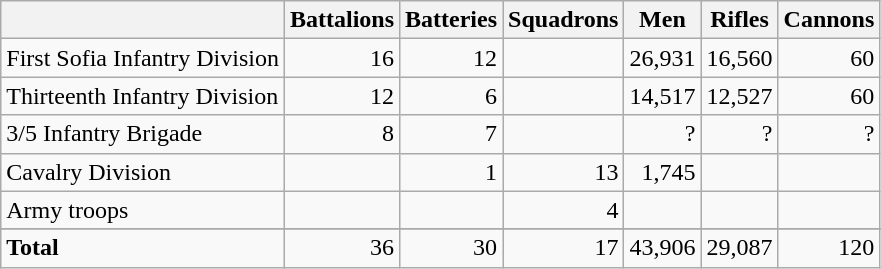<table class="wikitable">
<tr>
<th></th>
<th>Battalions</th>
<th>Batteries</th>
<th>Squadrons</th>
<th>Men</th>
<th>Rifles</th>
<th>Cannons</th>
</tr>
<tr>
<td>First Sofia Infantry Division</td>
<td align="right">16</td>
<td align="right">12</td>
<td align="right"></td>
<td align="right">26,931</td>
<td align="right">16,560</td>
<td align="right">60</td>
</tr>
<tr>
<td>Thirteenth Infantry Division</td>
<td align="right">12</td>
<td align="right">6</td>
<td align="right"></td>
<td align="right">14,517</td>
<td align="right">12,527</td>
<td align="right">60</td>
</tr>
<tr>
<td>3/5 Infantry Brigade</td>
<td align="right">8</td>
<td align="right">7</td>
<td align="right"></td>
<td align="right">?</td>
<td align="right">?</td>
<td align="right">?</td>
</tr>
<tr>
<td>Cavalry Division</td>
<td align="right"></td>
<td align="right">1</td>
<td align="right">13</td>
<td align="right">1,745</td>
<td align="right"></td>
<td align="right"></td>
</tr>
<tr>
<td>Army troops</td>
<td align="right"></td>
<td align="right"></td>
<td align="right">4</td>
<td align="right"></td>
<td align="right"></td>
<td align="right"></td>
</tr>
<tr>
</tr>
<tr>
<td><strong>Total</strong></td>
<td align="right">36</td>
<td align="right">30</td>
<td align="right">17</td>
<td align="right">43,906</td>
<td align="right">29,087</td>
<td align="right">120</td>
</tr>
</table>
